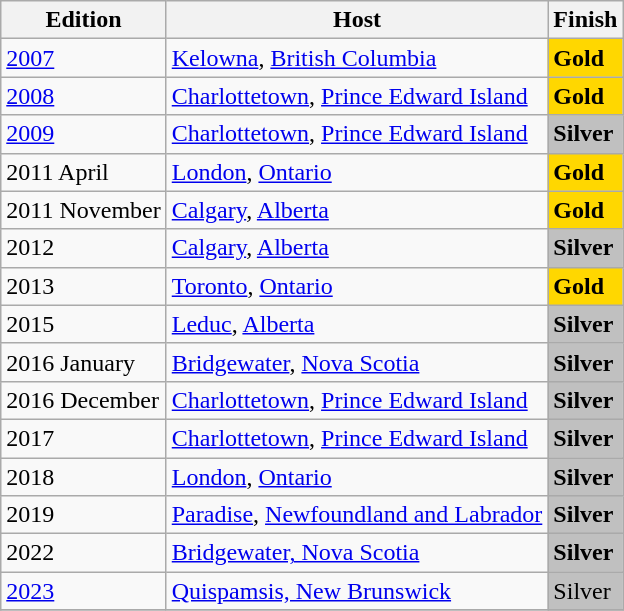<table class="wikitable sortable">
<tr>
<th>Edition</th>
<th>Host</th>
<th>Finish</th>
</tr>
<tr>
<td><a href='#'>2007</a></td>
<td> <a href='#'>Kelowna</a>, <a href='#'>British Columbia</a></td>
<td bgcolor=Gold><strong>Gold</strong></td>
</tr>
<tr>
<td><a href='#'>2008</a></td>
<td> <a href='#'>Charlottetown</a>, <a href='#'>Prince Edward Island</a></td>
<td bgcolor=Gold><strong>Gold</strong></td>
</tr>
<tr>
<td><a href='#'>2009</a></td>
<td> <a href='#'>Charlottetown</a>, <a href='#'>Prince Edward Island</a></td>
<td bgcolor=Silver><strong>Silver</strong></td>
</tr>
<tr>
<td>2011 April</td>
<td> <a href='#'>London</a>, <a href='#'>Ontario</a></td>
<td bgcolor=Gold><strong>Gold</strong></td>
</tr>
<tr>
<td>2011 November</td>
<td> <a href='#'>Calgary</a>, <a href='#'>Alberta</a></td>
<td bgcolor=Gold><strong>Gold</strong></td>
</tr>
<tr>
<td>2012</td>
<td> <a href='#'>Calgary</a>, <a href='#'>Alberta</a></td>
<td bgcolor=Silver><strong>Silver</strong></td>
</tr>
<tr>
<td>2013</td>
<td> <a href='#'>Toronto</a>, <a href='#'>Ontario</a></td>
<td bgcolor=Gold><strong>Gold</strong></td>
</tr>
<tr>
<td>2015</td>
<td> <a href='#'>Leduc</a>, <a href='#'>Alberta</a></td>
<td bgcolor=Silver><strong>Silver</strong></td>
</tr>
<tr>
<td>2016 January</td>
<td> <a href='#'>Bridgewater</a>, <a href='#'>Nova Scotia</a></td>
<td bgcolor=Silver><strong>Silver</strong></td>
</tr>
<tr>
<td>2016 December</td>
<td> <a href='#'>Charlottetown</a>, <a href='#'>Prince Edward Island</a></td>
<td bgcolor=Silver><strong>Silver</strong></td>
</tr>
<tr>
<td>2017</td>
<td> <a href='#'>Charlottetown</a>, <a href='#'>Prince Edward Island</a></td>
<td bgcolor=Silver><strong>Silver</strong></td>
</tr>
<tr>
<td>2018</td>
<td> <a href='#'>London</a>, <a href='#'>Ontario</a></td>
<td bgcolor=Silver><strong>Silver</strong></td>
</tr>
<tr>
<td>2019</td>
<td> <a href='#'>Paradise</a>, <a href='#'>Newfoundland and Labrador</a></td>
<td bgcolor=Silver><strong>Silver</strong></td>
</tr>
<tr>
<td>2022</td>
<td> <a href='#'>Bridgewater, Nova Scotia</a></td>
<td bgcolor=Silver><strong>Silver<em></td>
</tr>
<tr>
<td><a href='#'>2023</a></td>
<td> <a href='#'>Quispamsis, New Brunswick</a></td>
<td bgcolor=Silver></strong>Silver<strong></td>
</tr>
<tr>
</tr>
</table>
